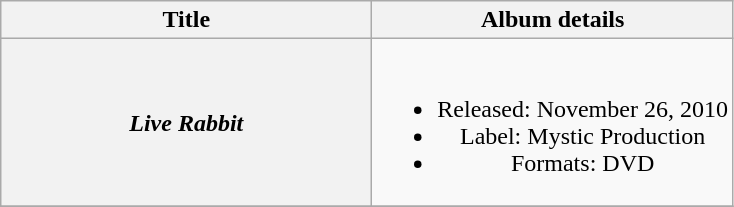<table class="wikitable plainrowheaders" style="text-align:center;">
<tr>
<th scope="col" style="width:15em;">Title</th>
<th scope="col">Album details</th>
</tr>
<tr>
<th scope="row"><em>Live Rabbit</em></th>
<td><br><ul><li>Released: November 26, 2010</li><li>Label: Mystic Production</li><li>Formats: DVD</li></ul></td>
</tr>
<tr>
</tr>
</table>
